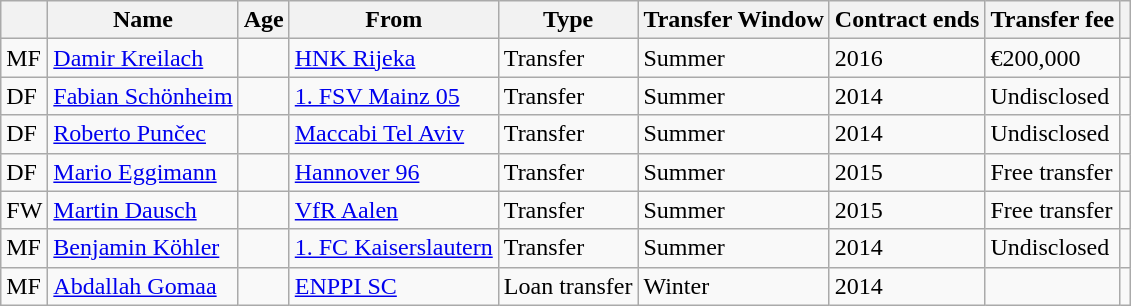<table class="wikitable">
<tr>
<th></th>
<th>Name</th>
<th>Age</th>
<th>From</th>
<th>Type</th>
<th>Transfer Window</th>
<th>Contract ends</th>
<th>Transfer fee</th>
<th></th>
</tr>
<tr>
<td>MF</td>
<td><a href='#'>Damir Kreilach</a></td>
<td></td>
<td><a href='#'>HNK Rijeka</a></td>
<td>Transfer</td>
<td>Summer</td>
<td>2016</td>
<td>€200,000</td>
<td></td>
</tr>
<tr>
<td>DF</td>
<td><a href='#'>Fabian Schönheim</a></td>
<td></td>
<td><a href='#'>1. FSV Mainz 05</a></td>
<td>Transfer</td>
<td>Summer</td>
<td>2014</td>
<td>Undisclosed</td>
<td></td>
</tr>
<tr>
<td>DF</td>
<td><a href='#'>Roberto Punčec</a></td>
<td></td>
<td><a href='#'>Maccabi Tel Aviv</a></td>
<td>Transfer</td>
<td>Summer</td>
<td>2014</td>
<td>Undisclosed</td>
<td></td>
</tr>
<tr>
<td>DF</td>
<td><a href='#'>Mario Eggimann</a></td>
<td></td>
<td><a href='#'>Hannover 96</a></td>
<td>Transfer</td>
<td>Summer</td>
<td>2015</td>
<td>Free transfer</td>
<td></td>
</tr>
<tr>
<td>FW</td>
<td><a href='#'>Martin Dausch</a></td>
<td></td>
<td><a href='#'>VfR Aalen</a></td>
<td>Transfer</td>
<td>Summer</td>
<td>2015</td>
<td>Free transfer</td>
<td></td>
</tr>
<tr>
<td>MF</td>
<td><a href='#'>Benjamin Köhler</a></td>
<td></td>
<td><a href='#'>1. FC Kaiserslautern</a></td>
<td>Transfer</td>
<td>Summer</td>
<td>2014</td>
<td>Undisclosed</td>
<td></td>
</tr>
<tr>
<td>MF</td>
<td><a href='#'>Abdallah Gomaa</a></td>
<td></td>
<td><a href='#'>ENPPI SC</a></td>
<td>Loan transfer</td>
<td>Winter</td>
<td>2014</td>
<td></td>
<td></td>
</tr>
</table>
